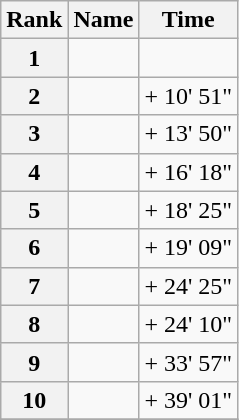<table class="wikitable">
<tr>
<th>Rank</th>
<th>Name</th>
<th>Time</th>
</tr>
<tr>
<th style="text-align:center">1</th>
<td> </td>
<td align="right"></td>
</tr>
<tr>
<th style="text-align:center">2</th>
<td></td>
<td align="right">+ 10' 51"</td>
</tr>
<tr>
<th style="text-align:center">3</th>
<td></td>
<td align="right">+ 13' 50"</td>
</tr>
<tr>
<th style="text-align:center">4</th>
<td></td>
<td align="right">+ 16' 18"</td>
</tr>
<tr>
<th style="text-align:center">5</th>
<td></td>
<td align="right">+ 18' 25"</td>
</tr>
<tr>
<th style="text-align:center">6</th>
<td></td>
<td align="right">+ 19' 09"</td>
</tr>
<tr>
<th style="text-align:center">7</th>
<td></td>
<td align="right">+ 24' 25"</td>
</tr>
<tr>
<th style="text-align:center">8</th>
<td></td>
<td align="right">+ 24' 10"</td>
</tr>
<tr>
<th style="text-align:center">9</th>
<td></td>
<td align="right">+ 33' 57"</td>
</tr>
<tr>
<th style="text-align:center">10</th>
<td></td>
<td align="right">+ 39' 01"</td>
</tr>
<tr>
</tr>
</table>
